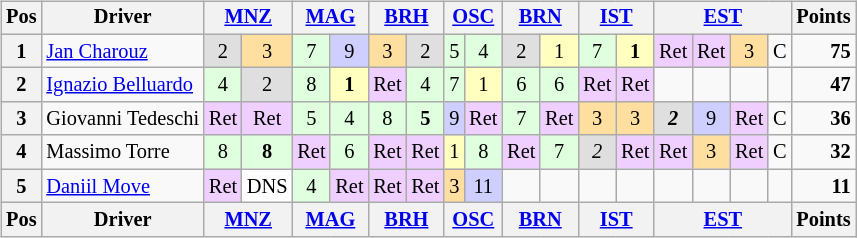<table>
<tr>
<td><br><table class="wikitable" style="font-size: 85%; text-align:center">
<tr valign="top">
<th valign="middle">Pos</th>
<th valign="middle">Driver</th>
<th colspan=2><a href='#'>MNZ</a><br></th>
<th colspan=2><a href='#'>MAG</a><br></th>
<th colspan=2><a href='#'>BRH</a><br></th>
<th colspan=2><a href='#'>OSC</a><br></th>
<th colspan=2><a href='#'>BRN</a><br></th>
<th colspan=2><a href='#'>IST</a><br></th>
<th colspan=4><a href='#'>EST</a><br></th>
<th valign="middle">Points</th>
</tr>
<tr>
<th>1</th>
<td align="left"> <a href='#'>Jan Charouz</a></td>
<td bgcolor="#DFDFDF">2</td>
<td bgcolor="#FFDF9F">3</td>
<td bgcolor="#DFFFDF">7</td>
<td bgcolor="#CFCFFF">9</td>
<td bgcolor="#FFDF9F">3</td>
<td bgcolor="#DFDFDF">2</td>
<td bgcolor="#DFFFDF">5</td>
<td bgcolor="#DFFFDF">4</td>
<td bgcolor="#DFDFDF">2</td>
<td bgcolor="#FFFFBF">1</td>
<td bgcolor="#DFFFDF">7</td>
<td bgcolor="#FFFFBF"><strong>1</strong></td>
<td bgcolor="#EFCFFF">Ret</td>
<td bgcolor="#EFCFFF">Ret</td>
<td bgcolor="#FFDF9F">3</td>
<td>C</td>
<td align="right"><strong>75</strong></td>
</tr>
<tr align="center">
<th>2</th>
<td align="left"> <a href='#'>Ignazio Belluardo</a></td>
<td bgcolor="#DFFFDF">4</td>
<td bgcolor="#DFDFDF">2</td>
<td bgcolor="#DFFFDF">8</td>
<td bgcolor="#FFFFBF"><strong>1</strong></td>
<td bgcolor="#EFCFFF">Ret</td>
<td bgcolor="#DFFFDF">4</td>
<td bgcolor="#DFFFDF">7</td>
<td bgcolor="#FFFFBF">1</td>
<td bgcolor="#DFFFDF">6</td>
<td bgcolor="#DFFFDF">6</td>
<td bgcolor="#EFCFFF">Ret</td>
<td bgcolor="#EFCFFF">Ret</td>
<td></td>
<td></td>
<td></td>
<td></td>
<td align="right"><strong>47</strong></td>
</tr>
<tr align="center">
<th>3</th>
<td align="left"nowrap> Giovanni Tedeschi</td>
<td bgcolor="#EFCFFF">Ret</td>
<td bgcolor="#EFCFFF">Ret</td>
<td bgcolor="#DFFFDF">5</td>
<td bgcolor="#DFFFDF">4</td>
<td bgcolor="#DFFFDF">8</td>
<td bgcolor="#DFFFDF"><strong>5</strong></td>
<td bgcolor="#CFCFFF">9</td>
<td bgcolor="#EFCFFF">Ret</td>
<td bgcolor="#DFFFDF">7</td>
<td bgcolor="#EFCFFF">Ret</td>
<td bgcolor="#FFDF9F">3</td>
<td bgcolor="#FFDF9F">3</td>
<td bgcolor="#DFDFDF"><strong><em>2</em></strong></td>
<td bgcolor="#CFCFFF">9</td>
<td bgcolor="#EFCFFF">Ret</td>
<td>C</td>
<td align="right"><strong>36</strong></td>
</tr>
<tr align="center">
<th>4</th>
<td align="left"> Massimo Torre</td>
<td bgcolor="#DFFFDF">8</td>
<td bgcolor="#DFFFDF"><strong>8</strong></td>
<td bgcolor="#EFCFFF">Ret</td>
<td bgcolor="#DFFFDF">6</td>
<td bgcolor="#EFCFFF">Ret</td>
<td bgcolor="#EFCFFF">Ret</td>
<td bgcolor="#FFFFBF">1</td>
<td bgcolor="#DFFFDF">8</td>
<td bgcolor="#EFCFFF">Ret</td>
<td bgcolor="#DFFFDF">7</td>
<td bgcolor="#DFDFDF"><em>2</em></td>
<td bgcolor="#EFCFFF">Ret</td>
<td bgcolor="#EFCFFF">Ret</td>
<td bgcolor="#FFDF9F">3</td>
<td bgcolor="#EFCFFF">Ret</td>
<td>C</td>
<td align="right"><strong>32</strong></td>
</tr>
<tr align="center">
<th>5</th>
<td align="left"> <a href='#'>Daniil Move</a></td>
<td bgcolor="#EFCFFF">Ret</td>
<td bgcolor="#FFFFFF">DNS</td>
<td bgcolor="#DFFFDF">4</td>
<td bgcolor="#EFCFFF">Ret</td>
<td bgcolor="#EFCFFF">Ret</td>
<td bgcolor="#EFCFFF">Ret</td>
<td bgcolor="#FFDF9F">3</td>
<td bgcolor="#CFCFFF">11</td>
<td></td>
<td></td>
<td></td>
<td></td>
<td></td>
<td></td>
<td></td>
<td></td>
<td align="right"><strong>11</strong></td>
</tr>
<tr valign="top">
<th valign="middle">Pos</th>
<th valign="middle">Driver</th>
<th colspan=2><a href='#'>MNZ</a><br></th>
<th colspan=2><a href='#'>MAG</a><br></th>
<th colspan=2><a href='#'>BRH</a><br></th>
<th colspan=2><a href='#'>OSC</a><br></th>
<th colspan=2><a href='#'>BRN</a><br></th>
<th colspan=2><a href='#'>IST</a><br></th>
<th colspan=4><a href='#'>EST</a><br></th>
<th valign="middle">Points</th>
</tr>
</table>
</td>
<td valign="top"></td>
</tr>
</table>
